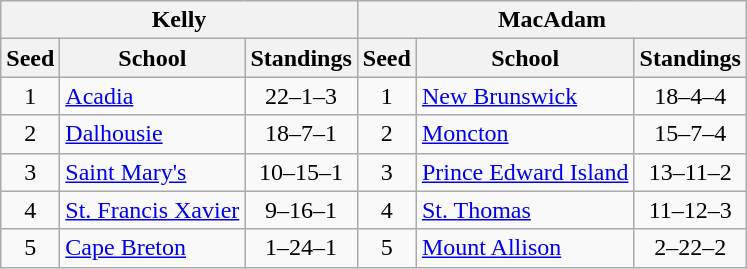<table class="wikitable">
<tr>
<th colspan=3>Kelly</th>
<th colspan=3>MacAdam</th>
</tr>
<tr>
<th>Seed</th>
<th>School</th>
<th>Standings</th>
<th>Seed</th>
<th>School</th>
<th>Standings</th>
</tr>
<tr>
<td align=center>1</td>
<td><a href='#'>Acadia</a></td>
<td align=center>22–1–3</td>
<td align=center>1</td>
<td><a href='#'>New Brunswick</a></td>
<td align=center>18–4–4</td>
</tr>
<tr>
<td align=center>2</td>
<td><a href='#'>Dalhousie</a></td>
<td align=center>18–7–1</td>
<td align=center>2</td>
<td><a href='#'>Moncton</a></td>
<td align=center>15–7–4</td>
</tr>
<tr>
<td align=center>3</td>
<td><a href='#'>Saint Mary's</a></td>
<td align=center>10–15–1</td>
<td align=center>3</td>
<td><a href='#'>Prince Edward Island</a></td>
<td align=center>13–11–2</td>
</tr>
<tr>
<td align=center>4</td>
<td><a href='#'>St. Francis Xavier</a></td>
<td align=center>9–16–1</td>
<td align=center>4</td>
<td><a href='#'>St. Thomas</a></td>
<td align=center>11–12–3</td>
</tr>
<tr>
<td align=center>5</td>
<td><a href='#'>Cape Breton</a></td>
<td align=center>1–24–1</td>
<td align=center>5</td>
<td><a href='#'>Mount Allison</a></td>
<td align=center>2–22–2</td>
</tr>
</table>
